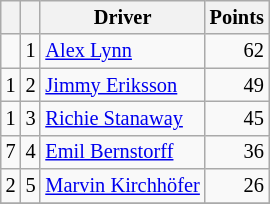<table class="wikitable" style="font-size: 85%;">
<tr>
<th></th>
<th></th>
<th>Driver</th>
<th>Points</th>
</tr>
<tr>
<td align="left"></td>
<td align="center">1</td>
<td> <a href='#'>Alex Lynn</a></td>
<td align="right">62</td>
</tr>
<tr>
<td align="left"> 1</td>
<td align="center">2</td>
<td> <a href='#'>Jimmy Eriksson</a></td>
<td align="right">49</td>
</tr>
<tr>
<td align="left"> 1</td>
<td align="center">3</td>
<td> <a href='#'>Richie Stanaway</a></td>
<td align="right">45</td>
</tr>
<tr>
<td align="left"> 7</td>
<td align="center">4</td>
<td> <a href='#'>Emil Bernstorff</a></td>
<td align="right">36</td>
</tr>
<tr>
<td align="left"> 2</td>
<td align="center">5</td>
<td> <a href='#'>Marvin Kirchhöfer</a></td>
<td align="right">26</td>
</tr>
<tr>
</tr>
</table>
